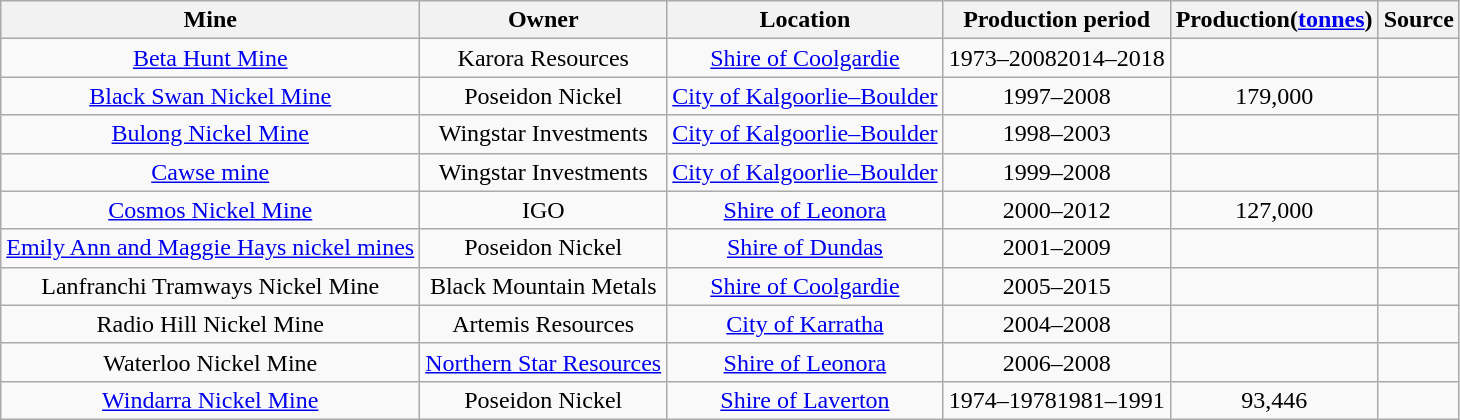<table class="sortable wikitable">
<tr>
<th>Mine</th>
<th>Owner</th>
<th>Location</th>
<th>Production period</th>
<th>Production(<a href='#'>tonnes</a>)</th>
<th>Source</th>
</tr>
<tr align="center">
<td><a href='#'>Beta Hunt Mine</a></td>
<td>Karora Resources</td>
<td><a href='#'>Shire of Coolgardie</a></td>
<td>1973–20082014–2018</td>
<td></td>
<td></td>
</tr>
<tr align="center">
<td><a href='#'>Black Swan Nickel Mine</a></td>
<td>Poseidon Nickel</td>
<td><a href='#'>City of Kalgoorlie–Boulder</a></td>
<td>1997–2008</td>
<td>179,000</td>
<td></td>
</tr>
<tr align="center">
<td><a href='#'>Bulong Nickel Mine</a></td>
<td>Wingstar Investments</td>
<td><a href='#'>City of Kalgoorlie–Boulder</a></td>
<td>1998–2003</td>
<td></td>
<td></td>
</tr>
<tr align="center">
<td><a href='#'>Cawse mine</a></td>
<td>Wingstar Investments</td>
<td><a href='#'>City of Kalgoorlie–Boulder</a></td>
<td>1999–2008</td>
<td></td>
<td></td>
</tr>
<tr align="center">
<td><a href='#'>Cosmos Nickel Mine</a></td>
<td>IGO</td>
<td><a href='#'>Shire of Leonora</a></td>
<td>2000–2012</td>
<td>127,000</td>
<td></td>
</tr>
<tr align="center">
<td><a href='#'>Emily Ann and Maggie Hays nickel mines</a></td>
<td>Poseidon Nickel</td>
<td><a href='#'>Shire of Dundas</a></td>
<td>2001–2009</td>
<td></td>
<td></td>
</tr>
<tr align="center">
<td>Lanfranchi Tramways Nickel Mine</td>
<td>Black Mountain Metals</td>
<td><a href='#'>Shire of Coolgardie</a></td>
<td>2005–2015</td>
<td></td>
<td></td>
</tr>
<tr align="center">
<td>Radio Hill Nickel Mine</td>
<td>Artemis Resources</td>
<td><a href='#'>City of Karratha</a></td>
<td>2004–2008</td>
<td></td>
<td></td>
</tr>
<tr align="center">
<td>Waterloo Nickel Mine</td>
<td><a href='#'>Northern Star Resources</a></td>
<td><a href='#'>Shire of Leonora</a></td>
<td>2006–2008</td>
<td></td>
<td></td>
</tr>
<tr align="center">
<td><a href='#'>Windarra Nickel Mine</a></td>
<td>Poseidon Nickel</td>
<td><a href='#'>Shire of Laverton</a></td>
<td>1974–19781981–1991</td>
<td>93,446</td>
<td></td>
</tr>
</table>
